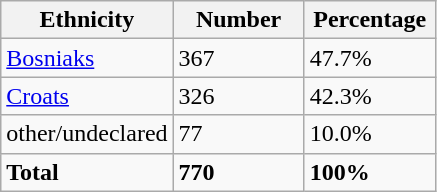<table class="wikitable">
<tr>
<th width="100px">Ethnicity</th>
<th width="80px">Number</th>
<th width="80px">Percentage</th>
</tr>
<tr>
<td><a href='#'>Bosniaks</a></td>
<td>367</td>
<td>47.7%</td>
</tr>
<tr>
<td><a href='#'>Croats</a></td>
<td>326</td>
<td>42.3%</td>
</tr>
<tr>
<td>other/undeclared</td>
<td>77</td>
<td>10.0%</td>
</tr>
<tr>
<td><strong>Total</strong></td>
<td><strong>770</strong></td>
<td><strong>100%</strong></td>
</tr>
</table>
